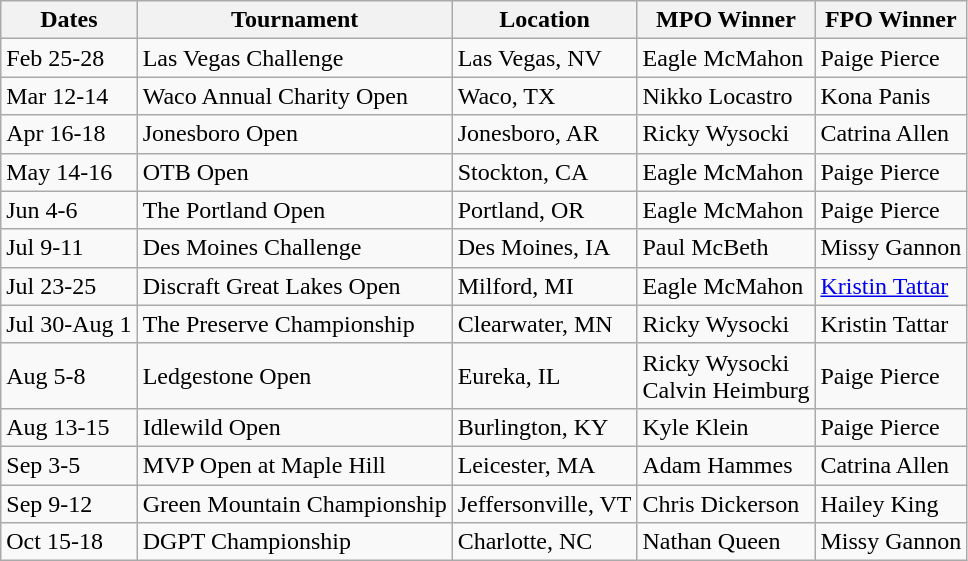<table class="wikitable">
<tr>
<th>Dates</th>
<th>Tournament</th>
<th>Location</th>
<th>MPO Winner</th>
<th>FPO Winner</th>
</tr>
<tr>
<td>Feb 25-28</td>
<td>Las Vegas Challenge</td>
<td>Las Vegas, NV</td>
<td> Eagle McMahon</td>
<td> Paige Pierce</td>
</tr>
<tr>
<td>Mar 12-14</td>
<td>Waco Annual Charity Open</td>
<td>Waco, TX</td>
<td> Nikko Locastro</td>
<td> Kona Panis</td>
</tr>
<tr>
<td>Apr 16-18</td>
<td>Jonesboro Open</td>
<td>Jonesboro, AR</td>
<td> Ricky Wysocki</td>
<td> Catrina Allen</td>
</tr>
<tr>
<td>May 14-16</td>
<td>OTB Open</td>
<td>Stockton, CA</td>
<td> Eagle McMahon</td>
<td> Paige Pierce</td>
</tr>
<tr>
<td>Jun 4-6</td>
<td>The Portland Open</td>
<td>Portland, OR</td>
<td> Eagle McMahon</td>
<td> Paige Pierce</td>
</tr>
<tr>
<td>Jul 9-11</td>
<td>Des Moines Challenge</td>
<td>Des Moines, IA</td>
<td> Paul McBeth</td>
<td> Missy Gannon</td>
</tr>
<tr>
<td>Jul 23-25</td>
<td>Discraft Great Lakes Open</td>
<td>Milford, MI</td>
<td> Eagle McMahon</td>
<td> <a href='#'>Kristin Tattar</a></td>
</tr>
<tr>
<td>Jul 30-Aug 1</td>
<td>The Preserve Championship</td>
<td>Clearwater, MN</td>
<td> Ricky Wysocki</td>
<td> Kristin Tattar</td>
</tr>
<tr>
<td>Aug 5-8</td>
<td>Ledgestone Open</td>
<td>Eureka, IL</td>
<td> Ricky Wysocki<br> Calvin Heimburg</td>
<td> Paige Pierce</td>
</tr>
<tr>
<td>Aug 13-15</td>
<td>Idlewild Open</td>
<td>Burlington, KY</td>
<td> Kyle Klein</td>
<td> Paige Pierce</td>
</tr>
<tr>
<td>Sep 3-5</td>
<td>MVP Open at Maple Hill</td>
<td>Leicester, MA</td>
<td> Adam Hammes</td>
<td> Catrina Allen</td>
</tr>
<tr>
<td>Sep 9-12</td>
<td>Green Mountain Championship</td>
<td>Jeffersonville, VT</td>
<td> Chris Dickerson</td>
<td> Hailey King</td>
</tr>
<tr>
<td>Oct 15-18</td>
<td>DGPT Championship</td>
<td>Charlotte, NC</td>
<td> Nathan Queen</td>
<td> Missy Gannon</td>
</tr>
</table>
